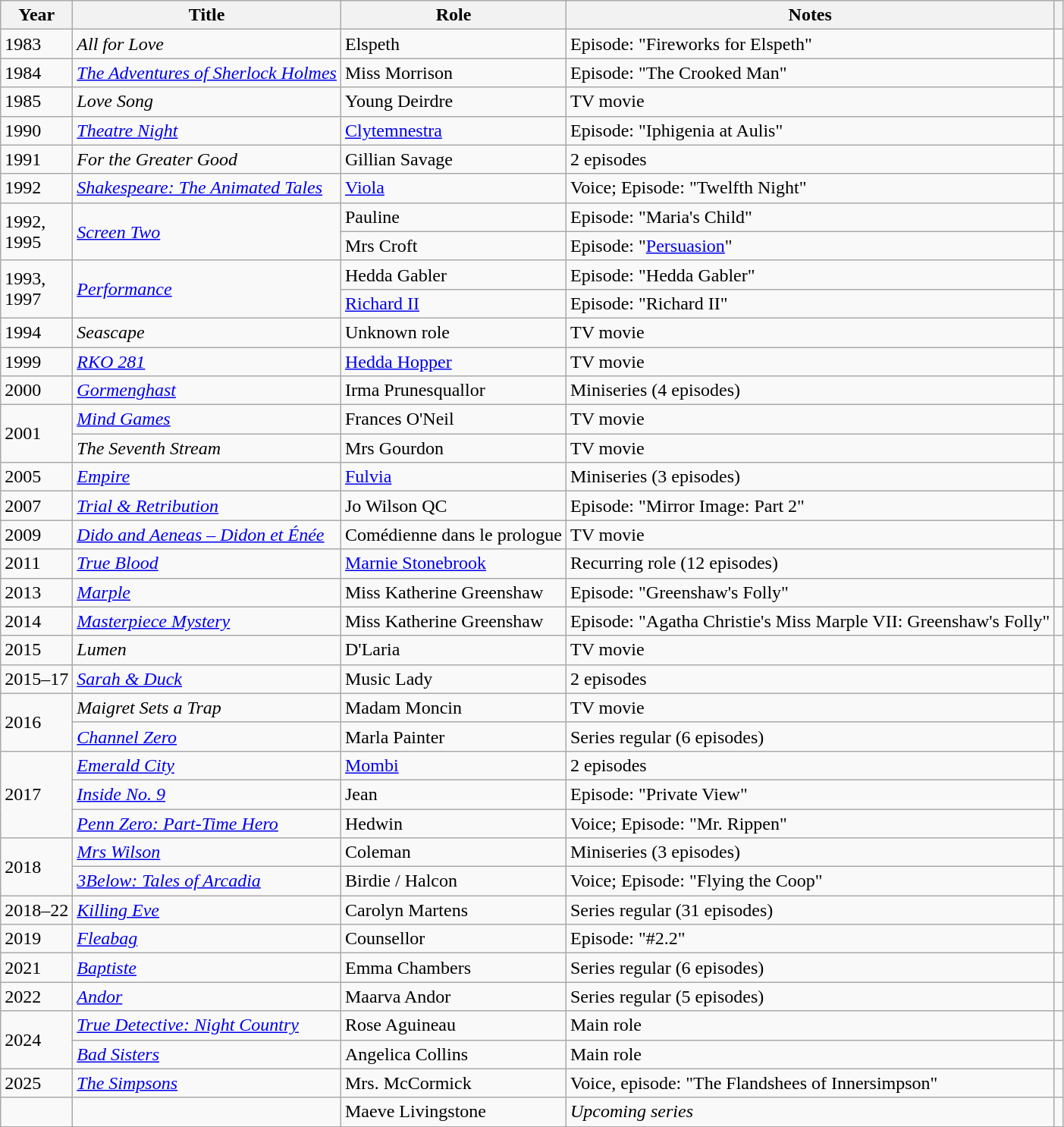<table class="wikitable">
<tr>
<th>Year</th>
<th>Title</th>
<th>Role</th>
<th class="unsortable">Notes</th>
<th class="unsortable"></th>
</tr>
<tr>
<td>1983</td>
<td><em>All for Love</em></td>
<td>Elspeth</td>
<td>Episode: "Fireworks for Elspeth"</td>
<td></td>
</tr>
<tr>
<td>1984</td>
<td><em><a href='#'>The Adventures of Sherlock Holmes</a></em></td>
<td>Miss Morrison</td>
<td>Episode: "The Crooked Man"</td>
<td></td>
</tr>
<tr>
<td>1985</td>
<td><em>Love Song</em></td>
<td>Young Deirdre</td>
<td>TV movie</td>
<td></td>
</tr>
<tr>
<td>1990</td>
<td><em><a href='#'>Theatre Night</a></em></td>
<td><a href='#'>Clytemnestra</a></td>
<td>Episode: "Iphigenia at Aulis"</td>
<td></td>
</tr>
<tr>
<td>1991</td>
<td><em>For the Greater Good</em></td>
<td>Gillian Savage</td>
<td>2 episodes</td>
<td></td>
</tr>
<tr>
<td>1992</td>
<td><em><a href='#'>Shakespeare: The Animated Tales</a></em></td>
<td><a href='#'>Viola</a></td>
<td>Voice; Episode: "Twelfth Night"</td>
<td></td>
</tr>
<tr>
<td rowspan="2">1992,<br>1995</td>
<td rowspan="2"><em><a href='#'>Screen Two</a></em></td>
<td>Pauline</td>
<td>Episode: "Maria's Child"</td>
<td></td>
</tr>
<tr>
<td>Mrs Croft</td>
<td>Episode: "<a href='#'>Persuasion</a>"</td>
<td></td>
</tr>
<tr>
<td rowspan="2">1993,<br>1997</td>
<td rowspan="2"><em><a href='#'>Performance</a></em></td>
<td>Hedda Gabler</td>
<td>Episode: "Hedda Gabler"</td>
<td></td>
</tr>
<tr>
<td><a href='#'>Richard II</a></td>
<td>Episode: "Richard II"</td>
<td></td>
</tr>
<tr>
<td>1994</td>
<td><em>Seascape</em></td>
<td>Unknown role</td>
<td>TV movie</td>
<td></td>
</tr>
<tr>
<td>1999</td>
<td><em><a href='#'>RKO 281</a></em></td>
<td><a href='#'>Hedda Hopper</a></td>
<td>TV movie</td>
<td></td>
</tr>
<tr>
<td>2000</td>
<td><em><a href='#'>Gormenghast</a></em></td>
<td>Irma Prunesquallor</td>
<td>Miniseries (4 episodes)</td>
<td></td>
</tr>
<tr>
<td rowspan="2">2001</td>
<td><em><a href='#'>Mind Games</a></em></td>
<td>Frances O'Neil</td>
<td>TV movie</td>
<td></td>
</tr>
<tr>
<td><em>The Seventh Stream</em></td>
<td>Mrs Gourdon</td>
<td>TV movie</td>
<td></td>
</tr>
<tr>
<td>2005</td>
<td><em><a href='#'>Empire</a></em></td>
<td><a href='#'>Fulvia</a></td>
<td>Miniseries (3 episodes)</td>
<td></td>
</tr>
<tr>
<td>2007</td>
<td><em><a href='#'>Trial & Retribution</a></em></td>
<td>Jo Wilson QC</td>
<td>Episode: "Mirror Image: Part 2"</td>
<td></td>
</tr>
<tr>
<td>2009</td>
<td><em><a href='#'>Dido and Aeneas – Didon et Énée</a></em></td>
<td>Comédienne dans le prologue</td>
<td>TV movie</td>
<td></td>
</tr>
<tr>
<td>2011</td>
<td><em><a href='#'>True Blood</a></em></td>
<td><a href='#'>Marnie Stonebrook</a></td>
<td>Recurring role (12 episodes)</td>
<td></td>
</tr>
<tr>
<td>2013</td>
<td><em><a href='#'>Marple</a></em></td>
<td>Miss Katherine Greenshaw</td>
<td>Episode: "Greenshaw's Folly"</td>
<td></td>
</tr>
<tr>
<td>2014</td>
<td><em><a href='#'>Masterpiece Mystery</a></em></td>
<td>Miss Katherine Greenshaw</td>
<td>Episode: "Agatha Christie's Miss Marple VII: Greenshaw's Folly"</td>
<td></td>
</tr>
<tr>
<td>2015</td>
<td><em>Lumen</em></td>
<td>D'Laria</td>
<td>TV movie</td>
<td></td>
</tr>
<tr>
<td>2015–17</td>
<td><em><a href='#'>Sarah & Duck</a></em></td>
<td>Music Lady</td>
<td>2 episodes</td>
<td></td>
</tr>
<tr>
<td rowspan="2">2016</td>
<td><em>Maigret Sets a Trap</em></td>
<td>Madam Moncin</td>
<td>TV movie</td>
<td></td>
</tr>
<tr>
<td><em><a href='#'>Channel Zero</a></em></td>
<td>Marla Painter</td>
<td>Series regular (6 episodes)</td>
<td></td>
</tr>
<tr>
<td rowspan="3">2017</td>
<td><em><a href='#'>Emerald City</a></em></td>
<td><a href='#'>Mombi</a></td>
<td>2 episodes</td>
<td></td>
</tr>
<tr>
<td><em><a href='#'>Inside No. 9</a></em></td>
<td>Jean</td>
<td>Episode: "Private View"</td>
<td></td>
</tr>
<tr>
<td><em><a href='#'>Penn Zero: Part-Time Hero</a></em></td>
<td>Hedwin</td>
<td>Voice; Episode: "Mr. Rippen"</td>
<td></td>
</tr>
<tr>
<td rowspan="2">2018</td>
<td><em><a href='#'>Mrs Wilson</a></em></td>
<td>Coleman</td>
<td>Miniseries (3 episodes)</td>
<td></td>
</tr>
<tr>
<td><em><a href='#'>3Below: Tales of Arcadia</a></em></td>
<td>Birdie / Halcon</td>
<td>Voice; Episode: "Flying the Coop"</td>
<td></td>
</tr>
<tr>
<td>2018–22</td>
<td><em><a href='#'>Killing Eve</a></em></td>
<td>Carolyn Martens</td>
<td>Series regular (31 episodes)</td>
<td></td>
</tr>
<tr>
<td>2019</td>
<td><em><a href='#'>Fleabag</a></em></td>
<td>Counsellor</td>
<td>Episode: "#2.2"</td>
<td></td>
</tr>
<tr>
<td>2021</td>
<td><em><a href='#'>Baptiste</a></em></td>
<td>Emma Chambers</td>
<td>Series regular (6 episodes)</td>
<td></td>
</tr>
<tr>
<td>2022</td>
<td><em><a href='#'>Andor</a></em></td>
<td>Maarva Andor</td>
<td>Series regular (5 episodes)</td>
<td></td>
</tr>
<tr>
<td rowspan="2">2024</td>
<td><em><a href='#'>True Detective: Night Country</a></em></td>
<td>Rose Aguineau</td>
<td>Main role</td>
<td></td>
</tr>
<tr>
<td><em><a href='#'>Bad Sisters</a></em></td>
<td>Angelica Collins</td>
<td>Main role</td>
<td></td>
</tr>
<tr>
<td>2025</td>
<td><em><a href='#'>The Simpsons</a></em></td>
<td>Mrs. McCormick</td>
<td>Voice, episode: "The Flandshees of Innersimpson"</td>
<td></td>
</tr>
<tr>
<td></td>
<td></td>
<td>Maeve Livingstone</td>
<td><em>Upcoming series</em></td>
<td></td>
</tr>
</table>
